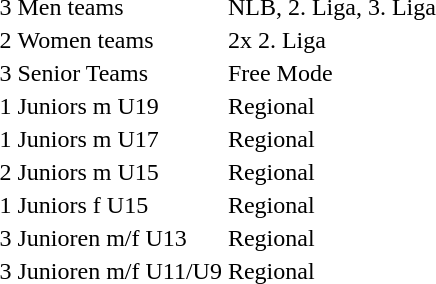<table>
<tr>
<td valign=”top”></td>
</tr>
<tr>
<td>3</td>
<td>Men teams</td>
<td>NLB, 2. Liga, 3. Liga<br></td>
</tr>
<tr>
<td>2</td>
<td>Women teams</td>
<td>2x 2. Liga<br></td>
</tr>
<tr>
<td>3</td>
<td>Senior Teams</td>
<td>Free Mode<br></td>
</tr>
<tr>
<td>1</td>
<td>Juniors m U19</td>
<td>Regional<br></td>
</tr>
<tr>
<td>1</td>
<td>Juniors m U17</td>
<td>Regional<br></td>
</tr>
<tr>
<td>2</td>
<td>Juniors m U15</td>
<td>Regional<br></td>
</tr>
<tr>
<td>1</td>
<td>Juniors f U15</td>
<td>Regional<br></td>
</tr>
<tr>
<td>3</td>
<td>Junioren m/f U13</td>
<td>Regional<br></td>
</tr>
<tr>
<td>3</td>
<td>Junioren m/f U11/U9</td>
<td>Regional<br></td>
</tr>
<tr>
</tr>
</table>
